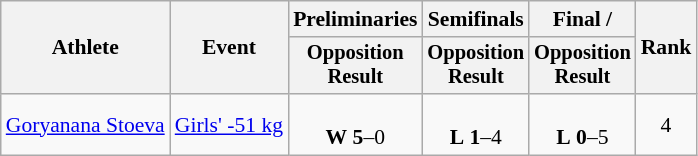<table class="wikitable" style="font-size:90%;">
<tr>
<th rowspan=2>Athlete</th>
<th rowspan=2>Event</th>
<th>Preliminaries</th>
<th>Semifinals</th>
<th>Final / </th>
<th rowspan=2>Rank</th>
</tr>
<tr style="font-size:95%">
<th>Opposition<br>Result</th>
<th>Opposition<br>Result</th>
<th>Opposition<br>Result</th>
</tr>
<tr align=center>
<td align=left><a href='#'>Goryanana Stoeva</a></td>
<td align=left><a href='#'>Girls' -51 kg</a></td>
<td><br><strong>W</strong> <strong>5</strong>–0</td>
<td><br><strong>L</strong> <strong>1</strong>–4</td>
<td><br><strong>L</strong> <strong>0</strong>–5</td>
<td>4</td>
</tr>
</table>
